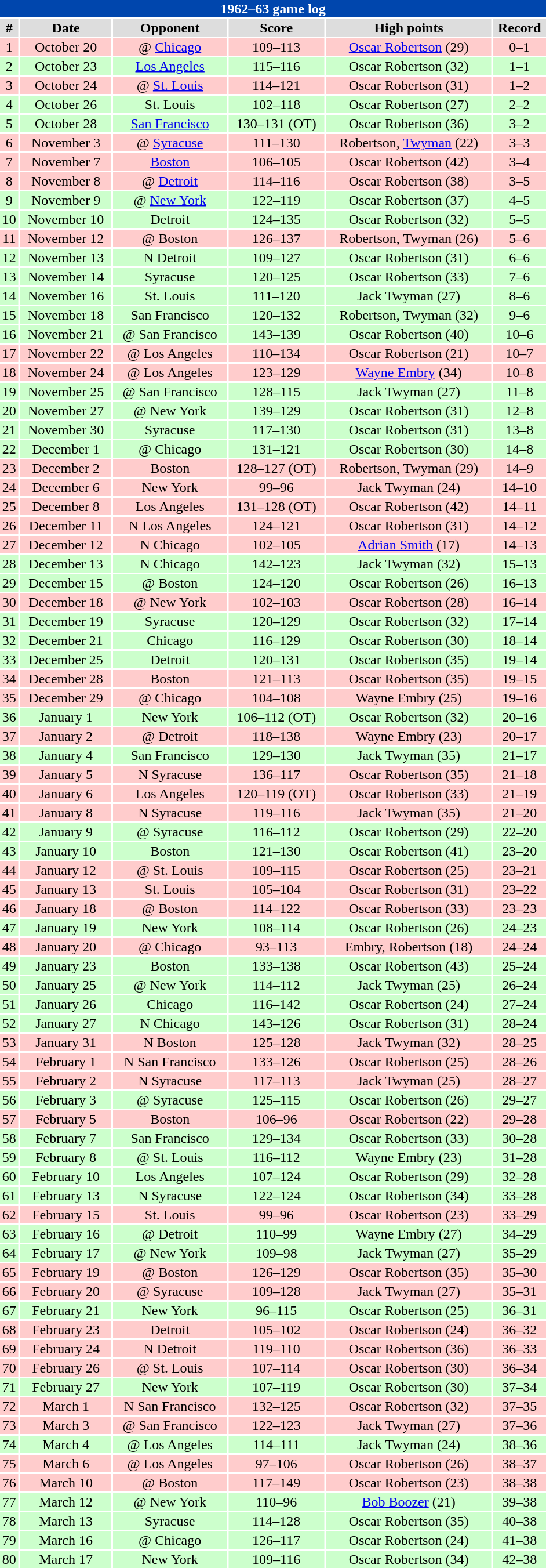<table class="toccolours collapsible" width=50% style="clear:both; margin:1.5em auto; text-align:center">
<tr>
<th colspan=11 style="background:#0046AD; color:white;">1962–63 game log</th>
</tr>
<tr align="center" bgcolor="#dddddd">
<td><strong>#</strong></td>
<td><strong>Date</strong></td>
<td><strong>Opponent</strong></td>
<td><strong>Score</strong></td>
<td><strong>High points</strong></td>
<td><strong>Record</strong></td>
</tr>
<tr align="center" bgcolor="ffcccc">
<td>1</td>
<td>October 20</td>
<td>@ <a href='#'>Chicago</a></td>
<td>109–113</td>
<td><a href='#'>Oscar Robertson</a> (29)</td>
<td>0–1</td>
</tr>
<tr align="center" bgcolor="ccffcc">
<td>2</td>
<td>October 23</td>
<td><a href='#'>Los Angeles</a></td>
<td>115–116</td>
<td>Oscar Robertson (32)</td>
<td>1–1</td>
</tr>
<tr align="center" bgcolor="ffcccc">
<td>3</td>
<td>October 24</td>
<td>@ <a href='#'>St. Louis</a></td>
<td>114–121</td>
<td>Oscar Robertson (31)</td>
<td>1–2</td>
</tr>
<tr align="center" bgcolor="ccffcc">
<td>4</td>
<td>October 26</td>
<td>St. Louis</td>
<td>102–118</td>
<td>Oscar Robertson (27)</td>
<td>2–2</td>
</tr>
<tr align="center" bgcolor="ccffcc">
<td>5</td>
<td>October 28</td>
<td><a href='#'>San Francisco</a></td>
<td>130–131 (OT)</td>
<td>Oscar Robertson (36)</td>
<td>3–2</td>
</tr>
<tr align="center" bgcolor="ffcccc">
<td>6</td>
<td>November 3</td>
<td>@ <a href='#'>Syracuse</a></td>
<td>111–130</td>
<td>Robertson, <a href='#'>Twyman</a> (22)</td>
<td>3–3</td>
</tr>
<tr align="center" bgcolor="ffcccc">
<td>7</td>
<td>November 7</td>
<td><a href='#'>Boston</a></td>
<td>106–105</td>
<td>Oscar Robertson (42)</td>
<td>3–4</td>
</tr>
<tr align="center" bgcolor="ffcccc">
<td>8</td>
<td>November 8</td>
<td>@ <a href='#'>Detroit</a></td>
<td>114–116</td>
<td>Oscar Robertson (38)</td>
<td>3–5</td>
</tr>
<tr align="center" bgcolor="ccffcc">
<td>9</td>
<td>November 9</td>
<td>@ <a href='#'>New York</a></td>
<td>122–119</td>
<td>Oscar Robertson (37)</td>
<td>4–5</td>
</tr>
<tr align="center" bgcolor="ccffcc">
<td>10</td>
<td>November 10</td>
<td>Detroit</td>
<td>124–135</td>
<td>Oscar Robertson (32)</td>
<td>5–5</td>
</tr>
<tr align="center" bgcolor="ffcccc">
<td>11</td>
<td>November 12</td>
<td>@ Boston</td>
<td>126–137</td>
<td>Robertson, Twyman (26)</td>
<td>5–6</td>
</tr>
<tr align="center" bgcolor="ccffcc">
<td>12</td>
<td>November 13</td>
<td>N Detroit</td>
<td>109–127</td>
<td>Oscar Robertson (31)</td>
<td>6–6</td>
</tr>
<tr align="center" bgcolor="ccffcc">
<td>13</td>
<td>November 14</td>
<td>Syracuse</td>
<td>120–125</td>
<td>Oscar Robertson (33)</td>
<td>7–6</td>
</tr>
<tr align="center" bgcolor="ccffcc">
<td>14</td>
<td>November 16</td>
<td>St. Louis</td>
<td>111–120</td>
<td>Jack Twyman (27)</td>
<td>8–6</td>
</tr>
<tr align="center" bgcolor="ccffcc">
<td>15</td>
<td>November 18</td>
<td>San Francisco</td>
<td>120–132</td>
<td>Robertson, Twyman (32)</td>
<td>9–6</td>
</tr>
<tr align="center" bgcolor="ccffcc">
<td>16</td>
<td>November 21</td>
<td>@ San Francisco</td>
<td>143–139</td>
<td>Oscar Robertson (40)</td>
<td>10–6</td>
</tr>
<tr align="center" bgcolor="ffcccc">
<td>17</td>
<td>November 22</td>
<td>@ Los Angeles</td>
<td>110–134</td>
<td>Oscar Robertson (21)</td>
<td>10–7</td>
</tr>
<tr align="center" bgcolor="ffcccc">
<td>18</td>
<td>November 24</td>
<td>@ Los Angeles</td>
<td>123–129</td>
<td><a href='#'>Wayne Embry</a> (34)</td>
<td>10–8</td>
</tr>
<tr align="center" bgcolor="ccffcc">
<td>19</td>
<td>November 25</td>
<td>@ San Francisco</td>
<td>128–115</td>
<td>Jack Twyman (27)</td>
<td>11–8</td>
</tr>
<tr align="center" bgcolor="ccffcc">
<td>20</td>
<td>November 27</td>
<td>@ New York</td>
<td>139–129</td>
<td>Oscar Robertson (31)</td>
<td>12–8</td>
</tr>
<tr align="center" bgcolor="ccffcc">
<td>21</td>
<td>November 30</td>
<td>Syracuse</td>
<td>117–130</td>
<td>Oscar Robertson (31)</td>
<td>13–8</td>
</tr>
<tr align="center" bgcolor="ccffcc">
<td>22</td>
<td>December 1</td>
<td>@ Chicago</td>
<td>131–121</td>
<td>Oscar Robertson (30)</td>
<td>14–8</td>
</tr>
<tr align="center" bgcolor="ffcccc">
<td>23</td>
<td>December 2</td>
<td>Boston</td>
<td>128–127 (OT)</td>
<td>Robertson, Twyman (29)</td>
<td>14–9</td>
</tr>
<tr align="center" bgcolor="ffcccc">
<td>24</td>
<td>December 6</td>
<td>New York</td>
<td>99–96</td>
<td>Jack Twyman (24)</td>
<td>14–10</td>
</tr>
<tr align="center" bgcolor="ffcccc">
<td>25</td>
<td>December 8</td>
<td>Los Angeles</td>
<td>131–128 (OT)</td>
<td>Oscar Robertson (42)</td>
<td>14–11</td>
</tr>
<tr align="center" bgcolor="ffcccc">
<td>26</td>
<td>December 11</td>
<td>N Los Angeles</td>
<td>124–121</td>
<td>Oscar Robertson (31)</td>
<td>14–12</td>
</tr>
<tr align="center" bgcolor="ffcccc">
<td>27</td>
<td>December 12</td>
<td>N Chicago</td>
<td>102–105</td>
<td><a href='#'>Adrian Smith</a> (17)</td>
<td>14–13</td>
</tr>
<tr align="center" bgcolor="ccffcc">
<td>28</td>
<td>December 13</td>
<td>N Chicago</td>
<td>142–123</td>
<td>Jack Twyman (32)</td>
<td>15–13</td>
</tr>
<tr align="center" bgcolor="ccffcc">
<td>29</td>
<td>December 15</td>
<td>@ Boston</td>
<td>124–120</td>
<td>Oscar Robertson (26)</td>
<td>16–13</td>
</tr>
<tr align="center" bgcolor="ffcccc">
<td>30</td>
<td>December 18</td>
<td>@ New York</td>
<td>102–103</td>
<td>Oscar Robertson (28)</td>
<td>16–14</td>
</tr>
<tr align="center" bgcolor="ccffcc">
<td>31</td>
<td>December 19</td>
<td>Syracuse</td>
<td>120–129</td>
<td>Oscar Robertson (32)</td>
<td>17–14</td>
</tr>
<tr align="center" bgcolor="ccffcc">
<td>32</td>
<td>December 21</td>
<td>Chicago</td>
<td>116–129</td>
<td>Oscar Robertson (30)</td>
<td>18–14</td>
</tr>
<tr align="center" bgcolor="ccffcc">
<td>33</td>
<td>December 25</td>
<td>Detroit</td>
<td>120–131</td>
<td>Oscar Robertson (35)</td>
<td>19–14</td>
</tr>
<tr align="center" bgcolor="ffcccc">
<td>34</td>
<td>December 28</td>
<td>Boston</td>
<td>121–113</td>
<td>Oscar Robertson (35)</td>
<td>19–15</td>
</tr>
<tr align="center" bgcolor="ffcccc">
<td>35</td>
<td>December 29</td>
<td>@ Chicago</td>
<td>104–108</td>
<td>Wayne Embry (25)</td>
<td>19–16</td>
</tr>
<tr align="center" bgcolor="ccffcc">
<td>36</td>
<td>January 1</td>
<td>New York</td>
<td>106–112 (OT)</td>
<td>Oscar Robertson (32)</td>
<td>20–16</td>
</tr>
<tr align="center" bgcolor="ffcccc">
<td>37</td>
<td>January 2</td>
<td>@ Detroit</td>
<td>118–138</td>
<td>Wayne Embry (23)</td>
<td>20–17</td>
</tr>
<tr align="center" bgcolor="ccffcc">
<td>38</td>
<td>January 4</td>
<td>San Francisco</td>
<td>129–130</td>
<td>Jack Twyman (35)</td>
<td>21–17</td>
</tr>
<tr align="center" bgcolor="ffcccc">
<td>39</td>
<td>January 5</td>
<td>N Syracuse</td>
<td>136–117</td>
<td>Oscar Robertson (35)</td>
<td>21–18</td>
</tr>
<tr align="center" bgcolor="ffcccc">
<td>40</td>
<td>January 6</td>
<td>Los Angeles</td>
<td>120–119 (OT)</td>
<td>Oscar Robertson (33)</td>
<td>21–19</td>
</tr>
<tr align="center" bgcolor="ffcccc">
<td>41</td>
<td>January 8</td>
<td>N Syracuse</td>
<td>119–116</td>
<td>Jack Twyman (35)</td>
<td>21–20</td>
</tr>
<tr align="center" bgcolor="ccffcc">
<td>42</td>
<td>January 9</td>
<td>@ Syracuse</td>
<td>116–112</td>
<td>Oscar Robertson (29)</td>
<td>22–20</td>
</tr>
<tr align="center" bgcolor="ccffcc">
<td>43</td>
<td>January 10</td>
<td>Boston</td>
<td>121–130</td>
<td>Oscar Robertson (41)</td>
<td>23–20</td>
</tr>
<tr align="center" bgcolor="ffcccc">
<td>44</td>
<td>January 12</td>
<td>@ St. Louis</td>
<td>109–115</td>
<td>Oscar Robertson (25)</td>
<td>23–21</td>
</tr>
<tr align="center" bgcolor="ffcccc">
<td>45</td>
<td>January 13</td>
<td>St. Louis</td>
<td>105–104</td>
<td>Oscar Robertson (31)</td>
<td>23–22</td>
</tr>
<tr align="center" bgcolor="ffcccc">
<td>46</td>
<td>January 18</td>
<td>@ Boston</td>
<td>114–122</td>
<td>Oscar Robertson (33)</td>
<td>23–23</td>
</tr>
<tr align="center" bgcolor="ccffcc">
<td>47</td>
<td>January 19</td>
<td>New York</td>
<td>108–114</td>
<td>Oscar Robertson (26)</td>
<td>24–23</td>
</tr>
<tr align="center" bgcolor="ffcccc">
<td>48</td>
<td>January 20</td>
<td>@ Chicago</td>
<td>93–113</td>
<td>Embry, Robertson (18)</td>
<td>24–24</td>
</tr>
<tr align="center" bgcolor="ccffcc">
<td>49</td>
<td>January 23</td>
<td>Boston</td>
<td>133–138</td>
<td>Oscar Robertson (43)</td>
<td>25–24</td>
</tr>
<tr align="center" bgcolor="ccffcc">
<td>50</td>
<td>January 25</td>
<td>@ New York</td>
<td>114–112</td>
<td>Jack Twyman (25)</td>
<td>26–24</td>
</tr>
<tr align="center" bgcolor="ccffcc">
<td>51</td>
<td>January 26</td>
<td>Chicago</td>
<td>116–142</td>
<td>Oscar Robertson (24)</td>
<td>27–24</td>
</tr>
<tr align="center" bgcolor="ccffcc">
<td>52</td>
<td>January 27</td>
<td>N Chicago</td>
<td>143–126</td>
<td>Oscar Robertson (31)</td>
<td>28–24</td>
</tr>
<tr align="center" bgcolor="ffcccc">
<td>53</td>
<td>January 31</td>
<td>N Boston</td>
<td>125–128</td>
<td>Jack Twyman (32)</td>
<td>28–25</td>
</tr>
<tr align="center" bgcolor="ffcccc">
<td>54</td>
<td>February 1</td>
<td>N San Francisco</td>
<td>133–126</td>
<td>Oscar Robertson (25)</td>
<td>28–26</td>
</tr>
<tr align="center" bgcolor="ffcccc">
<td>55</td>
<td>February 2</td>
<td>N Syracuse</td>
<td>117–113</td>
<td>Jack Twyman (25)</td>
<td>28–27</td>
</tr>
<tr align="center" bgcolor="ccffcc">
<td>56</td>
<td>February 3</td>
<td>@ Syracuse</td>
<td>125–115</td>
<td>Oscar Robertson (26)</td>
<td>29–27</td>
</tr>
<tr align="center" bgcolor="ffcccc">
<td>57</td>
<td>February 5</td>
<td>Boston</td>
<td>106–96</td>
<td>Oscar Robertson (22)</td>
<td>29–28</td>
</tr>
<tr align="center" bgcolor="ccffcc">
<td>58</td>
<td>February 7</td>
<td>San Francisco</td>
<td>129–134</td>
<td>Oscar Robertson (33)</td>
<td>30–28</td>
</tr>
<tr align="center" bgcolor="ccffcc">
<td>59</td>
<td>February 8</td>
<td>@ St. Louis</td>
<td>116–112</td>
<td>Wayne Embry (23)</td>
<td>31–28</td>
</tr>
<tr align="center" bgcolor="ccffcc">
<td>60</td>
<td>February 10</td>
<td>Los Angeles</td>
<td>107–124</td>
<td>Oscar Robertson (29)</td>
<td>32–28</td>
</tr>
<tr align="center" bgcolor="ccffcc">
<td>61</td>
<td>February 13</td>
<td>N Syracuse</td>
<td>122–124</td>
<td>Oscar Robertson (34)</td>
<td>33–28</td>
</tr>
<tr align="center" bgcolor="ffcccc">
<td>62</td>
<td>February 15</td>
<td>St. Louis</td>
<td>99–96</td>
<td>Oscar Robertson (23)</td>
<td>33–29</td>
</tr>
<tr align="center" bgcolor="ccffcc">
<td>63</td>
<td>February 16</td>
<td>@ Detroit</td>
<td>110–99</td>
<td>Wayne Embry (27)</td>
<td>34–29</td>
</tr>
<tr align="center" bgcolor="ccffcc">
<td>64</td>
<td>February 17</td>
<td>@ New York</td>
<td>109–98</td>
<td>Jack Twyman (27)</td>
<td>35–29</td>
</tr>
<tr align="center" bgcolor="ffcccc">
<td>65</td>
<td>February 19</td>
<td>@ Boston</td>
<td>126–129</td>
<td>Oscar Robertson (35)</td>
<td>35–30</td>
</tr>
<tr align="center" bgcolor="ffcccc">
<td>66</td>
<td>February 20</td>
<td>@ Syracuse</td>
<td>109–128</td>
<td>Jack Twyman (27)</td>
<td>35–31</td>
</tr>
<tr align="center" bgcolor="ccffcc">
<td>67</td>
<td>February 21</td>
<td>New York</td>
<td>96–115</td>
<td>Oscar Robertson (25)</td>
<td>36–31</td>
</tr>
<tr align="center" bgcolor="ffcccc">
<td>68</td>
<td>February 23</td>
<td>Detroit</td>
<td>105–102</td>
<td>Oscar Robertson (24)</td>
<td>36–32</td>
</tr>
<tr align="center" bgcolor="ffcccc">
<td>69</td>
<td>February 24</td>
<td>N Detroit</td>
<td>119–110</td>
<td>Oscar Robertson (36)</td>
<td>36–33</td>
</tr>
<tr align="center" bgcolor="ffcccc">
<td>70</td>
<td>February 26</td>
<td>@ St. Louis</td>
<td>107–114</td>
<td>Oscar Robertson (30)</td>
<td>36–34</td>
</tr>
<tr align="center" bgcolor="ccffcc">
<td>71</td>
<td>February 27</td>
<td>New York</td>
<td>107–119</td>
<td>Oscar Robertson (30)</td>
<td>37–34</td>
</tr>
<tr align="center" bgcolor="ffcccc">
<td>72</td>
<td>March 1</td>
<td>N San Francisco</td>
<td>132–125</td>
<td>Oscar Robertson (32)</td>
<td>37–35</td>
</tr>
<tr align="center" bgcolor="ffcccc">
<td>73</td>
<td>March 3</td>
<td>@ San Francisco</td>
<td>122–123</td>
<td>Jack Twyman (27)</td>
<td>37–36</td>
</tr>
<tr align="center" bgcolor="ccffcc">
<td>74</td>
<td>March 4</td>
<td>@ Los Angeles</td>
<td>114–111</td>
<td>Jack Twyman (24)</td>
<td>38–36</td>
</tr>
<tr align="center" bgcolor="ffcccc">
<td>75</td>
<td>March 6</td>
<td>@ Los Angeles</td>
<td>97–106</td>
<td>Oscar Robertson (26)</td>
<td>38–37</td>
</tr>
<tr align="center" bgcolor="ffcccc">
<td>76</td>
<td>March 10</td>
<td>@ Boston</td>
<td>117–149</td>
<td>Oscar Robertson (23)</td>
<td>38–38</td>
</tr>
<tr align="center" bgcolor="ccffcc">
<td>77</td>
<td>March 12</td>
<td>@ New York</td>
<td>110–96</td>
<td><a href='#'>Bob Boozer</a> (21)</td>
<td>39–38</td>
</tr>
<tr align="center" bgcolor="ccffcc">
<td>78</td>
<td>March 13</td>
<td>Syracuse</td>
<td>114–128</td>
<td>Oscar Robertson (35)</td>
<td>40–38</td>
</tr>
<tr align="center" bgcolor="ccffcc">
<td>79</td>
<td>March 16</td>
<td>@ Chicago</td>
<td>126–117</td>
<td>Oscar Robertson (24)</td>
<td>41–38</td>
</tr>
<tr align="center" bgcolor="ccffcc">
<td>80</td>
<td>March 17</td>
<td>New York</td>
<td>109–116</td>
<td>Oscar Robertson (34)</td>
<td>42–38</td>
</tr>
</table>
